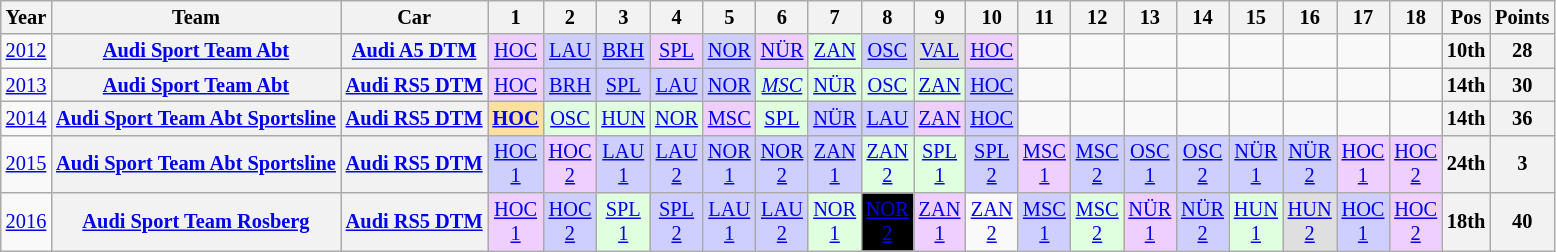<table class="wikitable" style="text-align:center; font-size:85%">
<tr>
<th>Year</th>
<th>Team</th>
<th>Car</th>
<th>1</th>
<th>2</th>
<th>3</th>
<th>4</th>
<th>5</th>
<th>6</th>
<th>7</th>
<th>8</th>
<th>9</th>
<th>10</th>
<th>11</th>
<th>12</th>
<th>13</th>
<th>14</th>
<th>15</th>
<th>16</th>
<th>17</th>
<th>18</th>
<th>Pos</th>
<th>Points</th>
</tr>
<tr>
<td><a href='#'>2012</a></td>
<th nowrap><a href='#'>Audi Sport Team Abt</a></th>
<th nowrap><a href='#'>Audi A5 DTM</a></th>
<td style="background:#efcfff;"><a href='#'>HOC</a><br></td>
<td style="background:#CFCFFF;"><a href='#'>LAU</a><br></td>
<td style="background:#CFCFFF;"><a href='#'>BRH</a><br></td>
<td style="background:#efcfff;"><a href='#'>SPL</a><br></td>
<td style="background:#CFCFFF;"><a href='#'>NOR</a><br></td>
<td style="background:#efcfff;"><a href='#'>NÜR</a><br></td>
<td style="background:#DFFFDF;"><a href='#'>ZAN</a><br></td>
<td style="background:#CFCFFF;"><a href='#'>OSC</a><br></td>
<td style="background:#DFDFDF;"><a href='#'>VAL</a><br></td>
<td style="background:#efcfff;"><a href='#'>HOC</a><br></td>
<td></td>
<td></td>
<td></td>
<td></td>
<td></td>
<td></td>
<td></td>
<td></td>
<th>10th</th>
<th>28</th>
</tr>
<tr>
<td><a href='#'>2013</a></td>
<th nowrap><a href='#'>Audi Sport Team Abt</a></th>
<th nowrap><a href='#'>Audi RS5 DTM</a></th>
<td style="background:#EFCFFF;"><a href='#'>HOC</a><br></td>
<td style="background:#CFCFFF;"><a href='#'>BRH</a><br></td>
<td style="background:#CFCFFF;"><a href='#'>SPL</a><br></td>
<td style="background:#CFCFFF;"><a href='#'>LAU</a><br></td>
<td style="background:#CFCFFF;"><a href='#'>NOR</a><br></td>
<td style="background:#DFFFDF;"><em><a href='#'>MSC</a></em><br></td>
<td style="background:#DFFFDF;"><a href='#'>NÜR</a><br></td>
<td style="background:#DFFFDF;"><a href='#'>OSC</a><br></td>
<td style="background:#DFFFDF;"><a href='#'>ZAN</a><br></td>
<td style="background:#CFCFFF;"><a href='#'>HOC</a><br></td>
<td></td>
<td></td>
<td></td>
<td></td>
<td></td>
<td></td>
<td></td>
<td></td>
<th>14th</th>
<th>30</th>
</tr>
<tr>
<td><a href='#'>2014</a></td>
<th nowrap><a href='#'>Audi Sport Team Abt Sportsline</a></th>
<th nowrap><a href='#'>Audi RS5 DTM</a></th>
<td style="background:#FFDF9F;"><strong><a href='#'>HOC</a></strong><br></td>
<td style="background:#DFFFDF;"><a href='#'>OSC</a><br></td>
<td style="background:#DFFFDF;"><a href='#'>HUN</a><br></td>
<td style="background:#DFFFDF;"><a href='#'>NOR</a><br></td>
<td style="background:#EFCFFF;"><a href='#'>MSC</a><br></td>
<td style="background:#DFFFDF;"><a href='#'>SPL</a><br></td>
<td style="background:#CFCFFF;"><a href='#'>NÜR</a><br></td>
<td style="background:#CFCFFF;"><a href='#'>LAU</a><br></td>
<td style="background:#EFCFFF;"><a href='#'>ZAN</a><br></td>
<td style="background:#CFCFFF;"><a href='#'>HOC</a><br></td>
<td></td>
<td></td>
<td></td>
<td></td>
<td></td>
<td></td>
<td></td>
<td></td>
<th>14th</th>
<th>36</th>
</tr>
<tr>
<td><a href='#'>2015</a></td>
<th nowrap><a href='#'>Audi Sport Team Abt Sportsline</a></th>
<th nowrap><a href='#'>Audi RS5 DTM</a></th>
<td style="background:#CFCFFF;"><a href='#'>HOC<br>1</a><br></td>
<td style="background:#EFCFFF;"><a href='#'>HOC<br>2</a><br></td>
<td style="background:#CFCFFF;"><a href='#'>LAU<br>1</a><br></td>
<td style="background:#CFCFFF;"><a href='#'>LAU<br>2</a><br></td>
<td style="background:#CFCFFF;"><a href='#'>NOR<br>1</a><br></td>
<td style="background:#CFCFFF;"><a href='#'>NOR<br>2</a><br></td>
<td style="background:#CFCFFF;"><a href='#'>ZAN<br>1</a><br></td>
<td style="background:#DFFFDF;"><a href='#'>ZAN<br>2</a><br></td>
<td style="background:#DFFFDF;"><a href='#'>SPL<br>1</a><br></td>
<td style="background:#CFCFFF;"><a href='#'>SPL<br>2</a><br></td>
<td style="background:#EFCFFF;"><a href='#'>MSC<br>1</a><br></td>
<td style="background:#CFCFFF;"><a href='#'>MSC<br>2</a><br></td>
<td style="background:#CFCFFF;"><a href='#'>OSC<br>1</a><br></td>
<td style="background:#CFCFFF;"><a href='#'>OSC<br>2</a><br></td>
<td style="background:#CFCFFF;"><a href='#'>NÜR<br>1</a><br></td>
<td style="background:#CFCFFF;"><a href='#'>NÜR<br>2</a><br></td>
<td style="background:#EFCFFF;"><a href='#'>HOC<br>1</a><br></td>
<td style="background:#EFCFFF;"><a href='#'>HOC<br>2</a><br></td>
<th>24th</th>
<th>3</th>
</tr>
<tr>
<td><a href='#'>2016</a></td>
<th nowrap><a href='#'>Audi Sport Team Rosberg</a></th>
<th nowrap><a href='#'>Audi RS5 DTM</a></th>
<td style="background:#EFCFFF;"><a href='#'>HOC<br>1</a><br></td>
<td style="background:#CFCFFF;"><a href='#'>HOC<br>2</a><br></td>
<td style="background:#DFFFDF;"><a href='#'>SPL<br>1</a><br></td>
<td style="background:#CFCFFF;"><a href='#'>SPL<br>2</a><br></td>
<td style="background:#CFCFFF;"><a href='#'>LAU<br>1</a><br></td>
<td style="background:#CFCFFF;"><a href='#'>LAU<br>2</a><br></td>
<td style="background:#DFFFDF;"><a href='#'>NOR<br>1</a><br></td>
<td style="background:#000000; color:white;"><a href='#'><span>NOR<br>2</span></a><br></td>
<td style="background:#EFCFFF;"><a href='#'>ZAN<br>1</a><br></td>
<td><a href='#'>ZAN<br>2</a></td>
<td style="background:#CFCFFF;"><a href='#'>MSC<br>1</a><br></td>
<td style="background:#DFFFDF;"><a href='#'>MSC<br>2</a><br></td>
<td style="background:#EFCFFF;"><a href='#'>NÜR<br>1</a><br></td>
<td style="background:#CFCFFF;"><a href='#'>NÜR<br>2</a><br></td>
<td style="background:#DFFFDF;"><a href='#'>HUN<br>1</a><br></td>
<td style="background:#DFDFDF;"><a href='#'>HUN<br>2</a><br></td>
<td style="background:#CFCFFF;"><a href='#'>HOC<br>1</a><br></td>
<td style="background:#EFCFFF;"><a href='#'>HOC<br>2</a><br></td>
<th>18th</th>
<th>40</th>
</tr>
</table>
